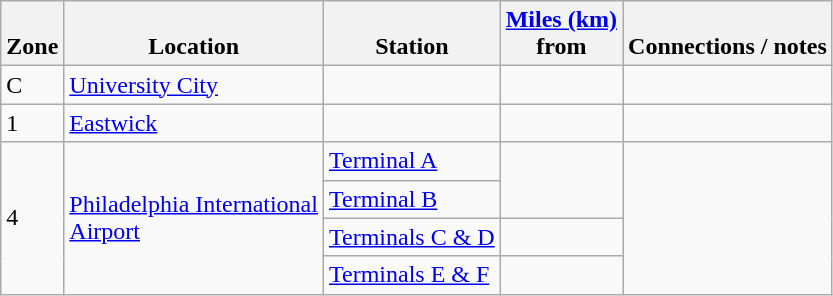<table class="wikitable">
<tr style="vertical-align:bottom;"|>
<th>Zone</th>
<th>Location</th>
<th>Station</th>
<th><a href='#'>Miles (km)</a><br>from<br></th>
<th class="nowrap">Connections / notes</th>
</tr>
<tr>
<td>C</td>
<td><a href='#'>University City</a></td>
<td> </td>
<td></td>
<td></td>
</tr>
<tr>
<td>1</td>
<td><a href='#'>Eastwick</a></td>
<td> </td>
<td></td>
<td></td>
</tr>
<tr>
<td rowspan=4>4</td>
<td rowspan=4><a href='#'>Philadelphia International<br>Airport</a> </td>
<td><a href='#'>Terminal A</a> </td>
<td rowspan=2></td>
<td rowspan="4"></td>
</tr>
<tr>
<td><a href='#'>Terminal B</a> </td>
</tr>
<tr>
<td><a href='#'>Terminals C & D</a> </td>
<td></td>
</tr>
<tr>
<td><a href='#'>Terminals E & F</a> </td>
<td></td>
</tr>
</table>
